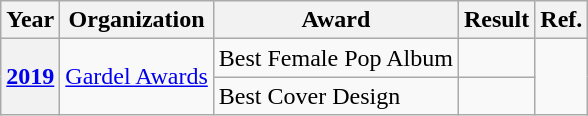<table class="wikitable plainrowheaders">
<tr>
<th>Year</th>
<th>Organization</th>
<th>Award</th>
<th>Result</th>
<th>Ref.</th>
</tr>
<tr>
<th scope="row" rowspan="2"><a href='#'>2019</a></th>
<td rowspan="2"><a href='#'>Gardel Awards</a></td>
<td>Best Female Pop Album</td>
<td></td>
<td rowspan="2"></td>
</tr>
<tr>
<td>Best Cover Design</td>
<td></td>
</tr>
</table>
